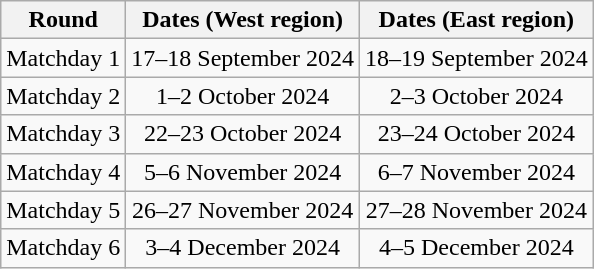<table class="wikitable" style="text-align:center">
<tr>
<th>Round</th>
<th>Dates (West region)</th>
<th>Dates (East region)</th>
</tr>
<tr>
<td>Matchday 1</td>
<td>17–18 September 2024</td>
<td>18–19 September 2024</td>
</tr>
<tr>
<td>Matchday 2</td>
<td>1–2 October 2024</td>
<td>2–3 October 2024</td>
</tr>
<tr>
<td>Matchday 3</td>
<td>22–23 October 2024</td>
<td>23–24 October 2024</td>
</tr>
<tr>
<td>Matchday 4</td>
<td>5–6 November 2024</td>
<td>6–7 November 2024</td>
</tr>
<tr>
<td>Matchday 5</td>
<td>26–27 November 2024</td>
<td>27–28 November 2024</td>
</tr>
<tr>
<td>Matchday 6</td>
<td>3–4 December 2024</td>
<td>4–5 December 2024</td>
</tr>
</table>
